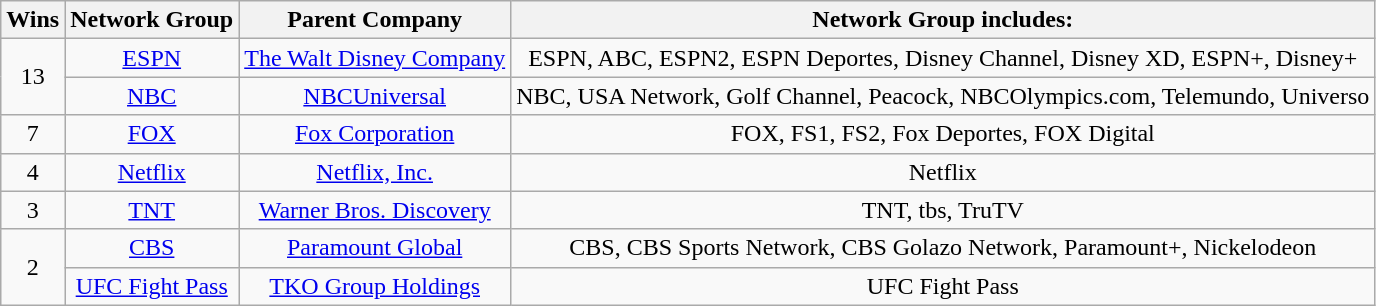<table class="wikitable" style="text-align: center;">
<tr>
<th>Wins</th>
<th>Network Group</th>
<th>Parent Company</th>
<th>Network Group includes:</th>
</tr>
<tr>
<td rowspan="2">13</td>
<td><a href='#'>ESPN</a></td>
<td><a href='#'>The Walt Disney Company</a></td>
<td>ESPN, ABC, ESPN2, ESPN Deportes, Disney Channel, Disney XD, ESPN+, Disney+</td>
</tr>
<tr>
<td><a href='#'>NBC</a></td>
<td><a href='#'>NBCUniversal</a></td>
<td>NBC, USA Network, Golf Channel, Peacock, NBCOlympics.com, Telemundo, Universo</td>
</tr>
<tr>
<td>7</td>
<td><a href='#'>FOX</a></td>
<td><a href='#'>Fox Corporation</a></td>
<td>FOX, FS1, FS2, Fox Deportes, FOX Digital</td>
</tr>
<tr>
<td>4</td>
<td><a href='#'>Netflix</a></td>
<td><a href='#'>Netflix, Inc.</a></td>
<td>Netflix</td>
</tr>
<tr>
<td>3</td>
<td><a href='#'>TNT</a></td>
<td><a href='#'>Warner Bros. Discovery</a></td>
<td>TNT, tbs, TruTV</td>
</tr>
<tr>
<td rowspan="2">2</td>
<td><a href='#'>CBS</a></td>
<td><a href='#'>Paramount Global</a></td>
<td>CBS, CBS Sports Network, CBS Golazo Network, Paramount+, Nickelodeon</td>
</tr>
<tr>
<td><a href='#'>UFC Fight Pass</a></td>
<td><a href='#'>TKO Group Holdings</a></td>
<td>UFC Fight Pass</td>
</tr>
</table>
